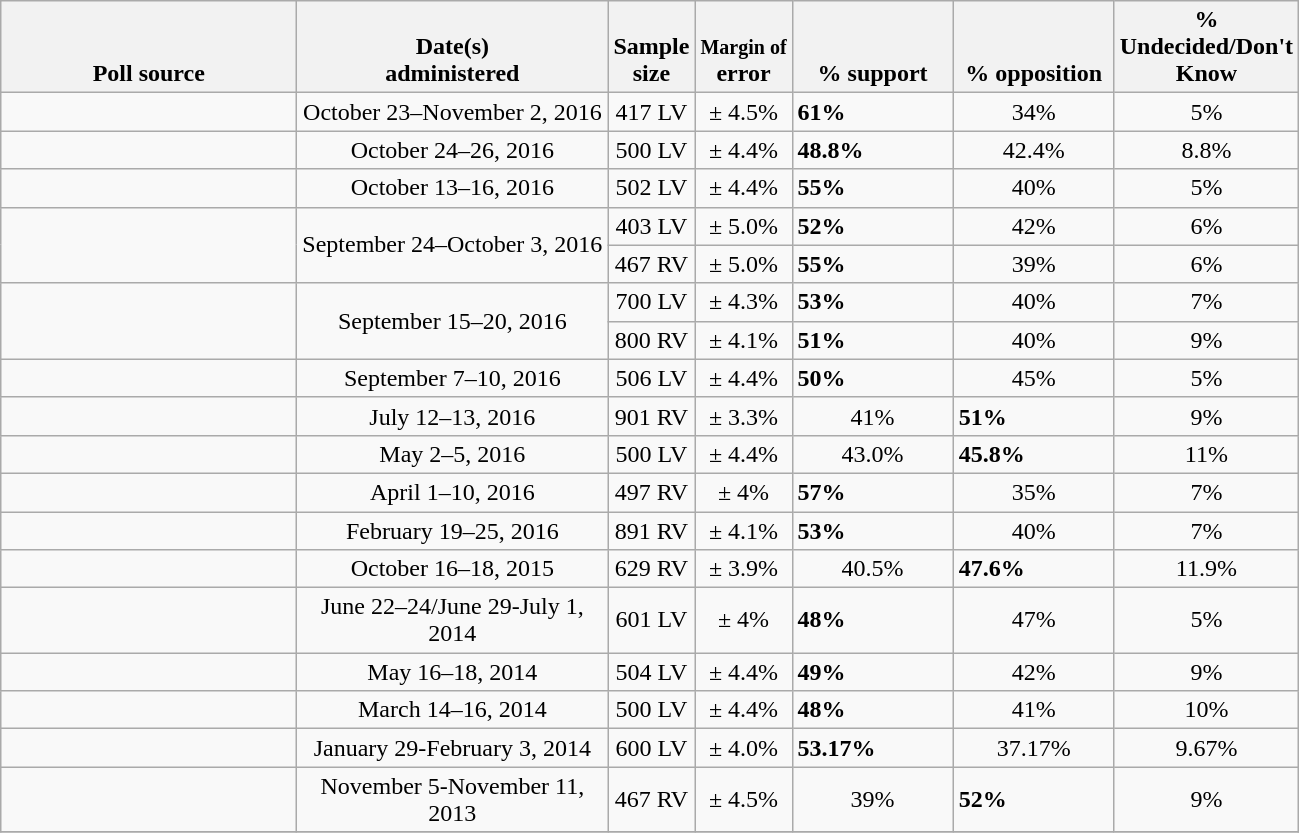<table class="wikitable">
<tr valign= bottom>
<th style="width:190px;">Poll source</th>
<th style="width:200px;">Date(s)<br>administered</th>
<th class=small>Sample<br>size</th>
<th><small>Margin of</small><br>error</th>
<th style="width:100px;">% support</th>
<th style="width:100px;">% opposition</th>
<th style="width:40px;">% Undecided/Don't Know</th>
</tr>
<tr>
<td></td>
<td align=center>October 23–November 2, 2016</td>
<td align=center>417 LV</td>
<td align=center>± 4.5%</td>
<td><strong>61%</strong></td>
<td align=center>34%</td>
<td align=center>5%</td>
</tr>
<tr>
<td></td>
<td align=center>October 24–26, 2016</td>
<td align=center>500 LV</td>
<td align=center>± 4.4%</td>
<td><strong>48.8%</strong></td>
<td align=center>42.4%</td>
<td align=center>8.8%</td>
</tr>
<tr>
<td></td>
<td align=center>October 13–16, 2016</td>
<td align=center>502 LV</td>
<td align=center>± 4.4%</td>
<td><strong>55%</strong></td>
<td align=center>40%</td>
<td align=center>5%</td>
</tr>
<tr>
<td rowspan=2></td>
<td align=center rowspan=2>September 24–October 3, 2016</td>
<td align=center>403 LV</td>
<td align=center>± 5.0%</td>
<td><strong>52%</strong></td>
<td align=center>42%</td>
<td align=center>6%</td>
</tr>
<tr>
<td align=center>467 RV</td>
<td align=center>± 5.0%</td>
<td><strong>55%</strong></td>
<td align=center>39%</td>
<td align=center>6%</td>
</tr>
<tr>
<td rowspan=2></td>
<td align=center rowspan=2>September 15–20, 2016</td>
<td align=center>700 LV</td>
<td align=center>± 4.3%</td>
<td><strong>53%</strong></td>
<td align=center>40%</td>
<td align=center>7%</td>
</tr>
<tr>
<td align=center>800 RV</td>
<td align=center>± 4.1%</td>
<td><strong>51%</strong></td>
<td align=center>40%</td>
<td align=center>9%</td>
</tr>
<tr>
<td></td>
<td align=center>September 7–10, 2016</td>
<td align=center>506 LV</td>
<td align=center>± 4.4%</td>
<td><strong>50%</strong></td>
<td align=center>45%</td>
<td align=center>5%</td>
</tr>
<tr>
<td></td>
<td align=center>July 12–13, 2016</td>
<td align=center>901 RV</td>
<td align=center>± 3.3%</td>
<td align=center>41%</td>
<td><strong>51%</strong></td>
<td align=center>9%</td>
</tr>
<tr>
<td></td>
<td align=center>May 2–5, 2016</td>
<td align=center>500 LV</td>
<td align=center>± 4.4%</td>
<td align=center>43.0%</td>
<td><strong>45.8%</strong></td>
<td align=center>11%</td>
</tr>
<tr>
<td> </td>
<td align=center>April 1–10, 2016</td>
<td align=center>497 RV</td>
<td align=center>± 4%</td>
<td><strong>57%</strong></td>
<td align=center>35%</td>
<td align=center>7%</td>
</tr>
<tr>
<td></td>
<td align=center>February 19–25, 2016</td>
<td align=center>891 RV</td>
<td align=center>± 4.1%</td>
<td><strong>53%</strong></td>
<td align=center>40%</td>
<td align=center>7%</td>
</tr>
<tr>
<td></td>
<td align=center>October 16–18, 2015</td>
<td align=center>629 RV</td>
<td align=center>± 3.9%</td>
<td align=center>40.5%</td>
<td><strong>47.6%</strong></td>
<td align=center>11.9%</td>
</tr>
<tr>
<td></td>
<td align=center>June 22–24/June 29-July 1, 2014</td>
<td align=center>601 LV</td>
<td align=center>± 4%</td>
<td><strong>48%</strong></td>
<td align=center>47%</td>
<td align=center>5%</td>
</tr>
<tr>
<td></td>
<td align=center>May 16–18, 2014</td>
<td align=center>504 LV</td>
<td align=center>± 4.4%</td>
<td><strong>49%</strong></td>
<td align=center>42%</td>
<td align=center>9%</td>
</tr>
<tr>
<td></td>
<td align=center>March 14–16, 2014</td>
<td align=center>500 LV</td>
<td align=center>± 4.4%</td>
<td><strong>48%</strong></td>
<td align=center>41%</td>
<td align=center>10%</td>
</tr>
<tr>
<td> </td>
<td align=center>January 29-February 3, 2014</td>
<td align=center>600 LV</td>
<td align=center>± 4.0%</td>
<td><strong>53.17%</strong></td>
<td align=center>37.17%</td>
<td align=center>9.67%</td>
</tr>
<tr>
<td></td>
<td align=center>November 5-November 11, 2013</td>
<td align=center>467 RV</td>
<td align=center>± 4.5%</td>
<td align=center>39%</td>
<td><strong>52%</strong></td>
<td align=center>9%</td>
</tr>
<tr>
</tr>
</table>
